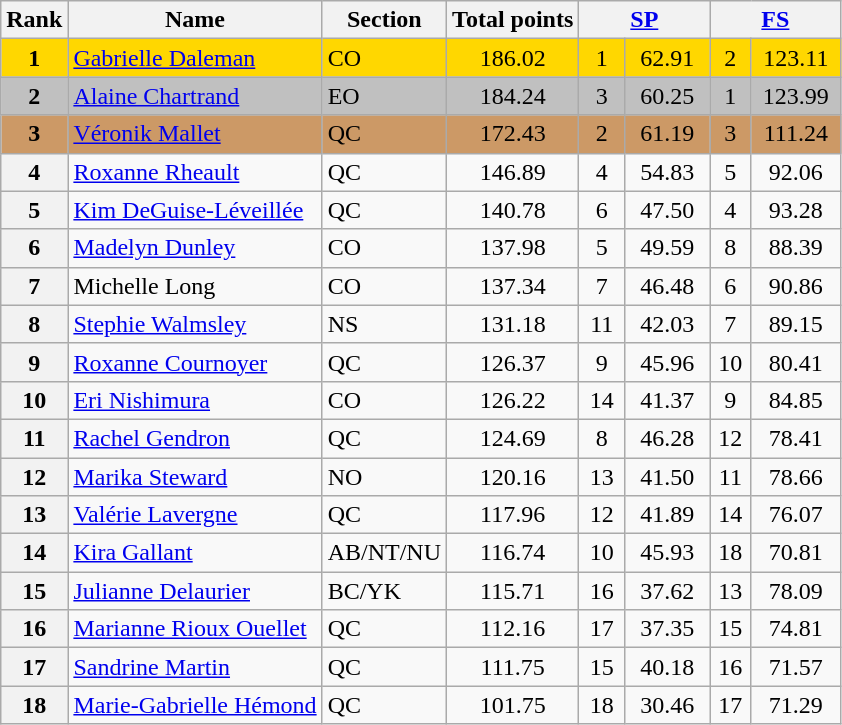<table class="wikitable sortable">
<tr>
<th>Rank</th>
<th>Name</th>
<th>Section</th>
<th>Total points</th>
<th colspan="2" width="80px"><a href='#'>SP</a></th>
<th colspan="2" width="80px"><a href='#'>FS</a></th>
</tr>
<tr bgcolor="gold">
<td align="center"><strong>1</strong></td>
<td><a href='#'>Gabrielle Daleman</a></td>
<td>CO</td>
<td align="center">186.02</td>
<td align="center">1</td>
<td align="center">62.91</td>
<td align="center">2</td>
<td align="center">123.11</td>
</tr>
<tr bgcolor="silver">
<td align="center"><strong>2</strong></td>
<td><a href='#'>Alaine Chartrand</a></td>
<td>EO</td>
<td align="center">184.24</td>
<td align="center">3</td>
<td align="center">60.25</td>
<td align="center">1</td>
<td align="center">123.99</td>
</tr>
<tr bgcolor="cc9966">
<td align="center"><strong>3</strong></td>
<td><a href='#'>Véronik Mallet</a></td>
<td>QC</td>
<td align="center">172.43</td>
<td align="center">2</td>
<td align="center">61.19</td>
<td align="center">3</td>
<td align="center">111.24</td>
</tr>
<tr>
<th>4</th>
<td><a href='#'>Roxanne Rheault</a></td>
<td>QC</td>
<td align="center">146.89</td>
<td align="center">4</td>
<td align="center">54.83</td>
<td align="center">5</td>
<td align="center">92.06</td>
</tr>
<tr>
<th>5</th>
<td><a href='#'>Kim DeGuise-Léveillée</a></td>
<td>QC</td>
<td align="center">140.78</td>
<td align="center">6</td>
<td align="center">47.50</td>
<td align="center">4</td>
<td align="center">93.28</td>
</tr>
<tr>
<th>6</th>
<td><a href='#'>Madelyn Dunley</a></td>
<td>CO</td>
<td align="center">137.98</td>
<td align="center">5</td>
<td align="center">49.59</td>
<td align="center">8</td>
<td align="center">88.39</td>
</tr>
<tr>
<th>7</th>
<td>Michelle Long</td>
<td>CO</td>
<td align="center">137.34</td>
<td align="center">7</td>
<td align="center">46.48</td>
<td align="center">6</td>
<td align="center">90.86</td>
</tr>
<tr>
<th>8</th>
<td><a href='#'>Stephie Walmsley</a></td>
<td>NS</td>
<td align="center">131.18</td>
<td align="center">11</td>
<td align="center">42.03</td>
<td align="center">7</td>
<td align="center">89.15</td>
</tr>
<tr>
<th>9</th>
<td><a href='#'>Roxanne Cournoyer</a></td>
<td>QC</td>
<td align="center">126.37</td>
<td align="center">9</td>
<td align="center">45.96</td>
<td align="center">10</td>
<td align="center">80.41</td>
</tr>
<tr>
<th>10</th>
<td><a href='#'>Eri Nishimura</a></td>
<td>CO</td>
<td align="center">126.22</td>
<td align="center">14</td>
<td align="center">41.37</td>
<td align="center">9</td>
<td align="center">84.85</td>
</tr>
<tr>
<th>11</th>
<td><a href='#'>Rachel Gendron</a></td>
<td>QC</td>
<td align="center">124.69</td>
<td align="center">8</td>
<td align="center">46.28</td>
<td align="center">12</td>
<td align="center">78.41</td>
</tr>
<tr>
<th>12</th>
<td><a href='#'>Marika Steward</a></td>
<td>NO</td>
<td align="center">120.16</td>
<td align="center">13</td>
<td align="center">41.50</td>
<td align="center">11</td>
<td align="center">78.66</td>
</tr>
<tr>
<th>13</th>
<td><a href='#'>Valérie Lavergne</a></td>
<td>QC</td>
<td align="center">117.96</td>
<td align="center">12</td>
<td align="center">41.89</td>
<td align="center">14</td>
<td align="center">76.07</td>
</tr>
<tr>
<th>14</th>
<td><a href='#'>Kira Gallant</a></td>
<td>AB/NT/NU</td>
<td align="center">116.74</td>
<td align="center">10</td>
<td align="center">45.93</td>
<td align="center">18</td>
<td align="center">70.81</td>
</tr>
<tr>
<th>15</th>
<td><a href='#'>Julianne Delaurier</a></td>
<td>BC/YK</td>
<td align="center">115.71</td>
<td align="center">16</td>
<td align="center">37.62</td>
<td align="center">13</td>
<td align="center">78.09</td>
</tr>
<tr>
<th>16</th>
<td><a href='#'>Marianne Rioux Ouellet</a></td>
<td>QC</td>
<td align="center">112.16</td>
<td align="center">17</td>
<td align="center">37.35</td>
<td align="center">15</td>
<td align="center">74.81</td>
</tr>
<tr>
<th>17</th>
<td><a href='#'>Sandrine Martin</a></td>
<td>QC</td>
<td align="center">111.75</td>
<td align="center">15</td>
<td align="center">40.18</td>
<td align="center">16</td>
<td align="center">71.57</td>
</tr>
<tr>
<th>18</th>
<td><a href='#'>Marie-Gabrielle Hémond</a></td>
<td>QC</td>
<td align="center">101.75</td>
<td align="center">18</td>
<td align="center">30.46</td>
<td align="center">17</td>
<td align="center">71.29</td>
</tr>
</table>
